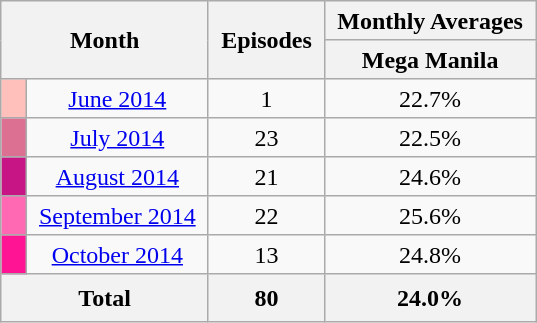<table class="wikitable plainrowheaders" style="text-align: center; line-height:25px;">
<tr class="wikitable" style="text-align: center;">
<th colspan="2" rowspan="2" style="padding: 0 8px;">Month</th>
<th rowspan="2" style="padding: 0 8px;">Episodes</th>
<th colspan="2" style="padding: 0 8px;">Monthly Averages</th>
</tr>
<tr>
<th style="padding: 0 8px;">Mega Manila</th>
</tr>
<tr>
<td style="padding: 0 8px; background:#FFC0BB;"></td>
<td style="padding: 0 8px;" '><a href='#'>June 2014</a></td>
<td style="padding: 0 8px;">1</td>
<td style="padding: 0 8px;">22.7%</td>
</tr>
<tr>
<td style="padding: 0 8px; background:#DB7093;"></td>
<td style="padding: 0 8px;" '><a href='#'>July 2014</a></td>
<td style="padding: 0 8px;">23</td>
<td style="padding: 0 8px;">22.5%</td>
</tr>
<tr>
<td style="padding: 0 8px; background:#C71585;"></td>
<td style="padding: 0 8px;" '><a href='#'>August 2014</a></td>
<td style="padding: 0 8px;">21</td>
<td style="padding: 0 8px;">24.6%</td>
</tr>
<tr>
<td style="padding: 0 8px; background:#FF69B4;"></td>
<td style="padding: 0 8px;" '><a href='#'>September 2014</a></td>
<td style="padding: 0 8px;">22</td>
<td style="padding: 0 8px;">25.6%</td>
</tr>
<tr>
<td style="padding: 0 8px; background:#FF1493;"></td>
<td style="padding: 0 8px;" '><a href='#'>October 2014</a></td>
<td style="padding: 0 8px;">13</td>
<td style="padding: 0 8px;">24.8%</td>
</tr>
<tr>
<th colspan="2">Total</th>
<th colspan="1">80</th>
<th colspan="2">24.0%</th>
</tr>
</table>
